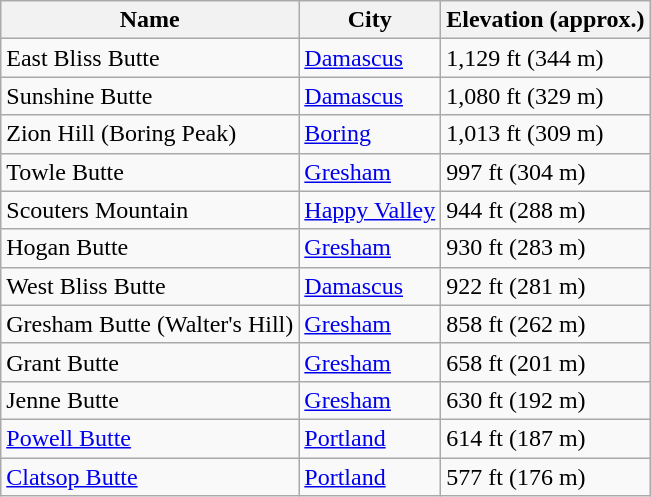<table class="wikitable">
<tr>
<th>Name</th>
<th>City</th>
<th>Elevation (approx.)</th>
</tr>
<tr>
<td>East Bliss Butte</td>
<td><a href='#'>Damascus</a></td>
<td>1,129 ft (344 m)</td>
</tr>
<tr>
<td>Sunshine Butte</td>
<td><a href='#'>Damascus</a></td>
<td>1,080 ft (329 m)</td>
</tr>
<tr>
<td>Zion Hill (Boring Peak)</td>
<td><a href='#'>Boring</a></td>
<td>1,013 ft (309 m)</td>
</tr>
<tr>
<td>Towle Butte</td>
<td><a href='#'>Gresham</a></td>
<td>997 ft (304 m)</td>
</tr>
<tr>
<td>Scouters Mountain</td>
<td><a href='#'>Happy Valley</a></td>
<td>944 ft (288 m)</td>
</tr>
<tr>
<td>Hogan Butte</td>
<td><a href='#'>Gresham</a></td>
<td>930 ft (283 m)</td>
</tr>
<tr>
<td>West Bliss Butte</td>
<td><a href='#'>Damascus</a></td>
<td>922 ft (281 m)</td>
</tr>
<tr>
<td>Gresham Butte (Walter's Hill)</td>
<td><a href='#'>Gresham</a></td>
<td>858 ft (262 m)</td>
</tr>
<tr>
<td>Grant Butte</td>
<td><a href='#'>Gresham</a></td>
<td>658 ft (201 m)</td>
</tr>
<tr>
<td>Jenne Butte</td>
<td><a href='#'>Gresham</a></td>
<td>630 ft (192 m)</td>
</tr>
<tr>
<td><a href='#'>Powell Butte</a></td>
<td><a href='#'>Portland</a></td>
<td>614 ft (187 m)</td>
</tr>
<tr>
<td><a href='#'>Clatsop Butte</a></td>
<td><a href='#'>Portland</a></td>
<td>577 ft (176 m)</td>
</tr>
</table>
